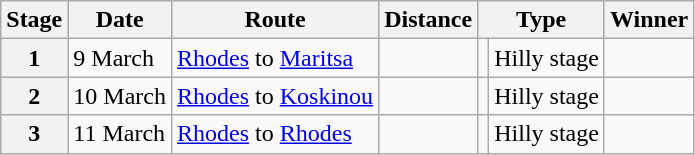<table class="wikitable">
<tr>
<th scope="col">Stage</th>
<th scope="col">Date</th>
<th scope="col">Route</th>
<th scope="col">Distance</th>
<th colspan="2" scope="col">Type</th>
<th scope="col">Winner</th>
</tr>
<tr>
<th scope="row">1</th>
<td>9 March</td>
<td><a href='#'>Rhodes</a> to <a href='#'>Maritsa</a></td>
<td style="text-align:center;"></td>
<td></td>
<td>Hilly stage</td>
<td></td>
</tr>
<tr>
<th scope="row">2</th>
<td>10 March</td>
<td><a href='#'>Rhodes</a> to <a href='#'>Koskinou</a></td>
<td style="text-align:center;"></td>
<td></td>
<td>Hilly stage</td>
<td></td>
</tr>
<tr>
<th scope="row">3</th>
<td>11 March</td>
<td><a href='#'>Rhodes</a> to <a href='#'>Rhodes</a></td>
<td style="text-align:center;"></td>
<td></td>
<td>Hilly stage</td>
<td></td>
</tr>
</table>
